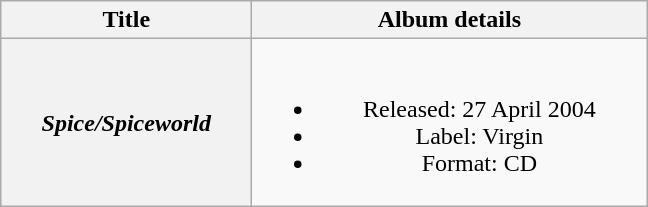<table class="wikitable plainrowheaders" style="text-align:center;">
<tr>
<th scope="col" style="width:10em;">Title</th>
<th scope="col" style="width:16em;">Album details</th>
</tr>
<tr>
<th scope="row"><em>Spice/Spiceworld</em></th>
<td><br><ul><li>Released: 27 April 2004</li><li>Label: Virgin</li><li>Format: CD</li></ul></td>
</tr>
</table>
